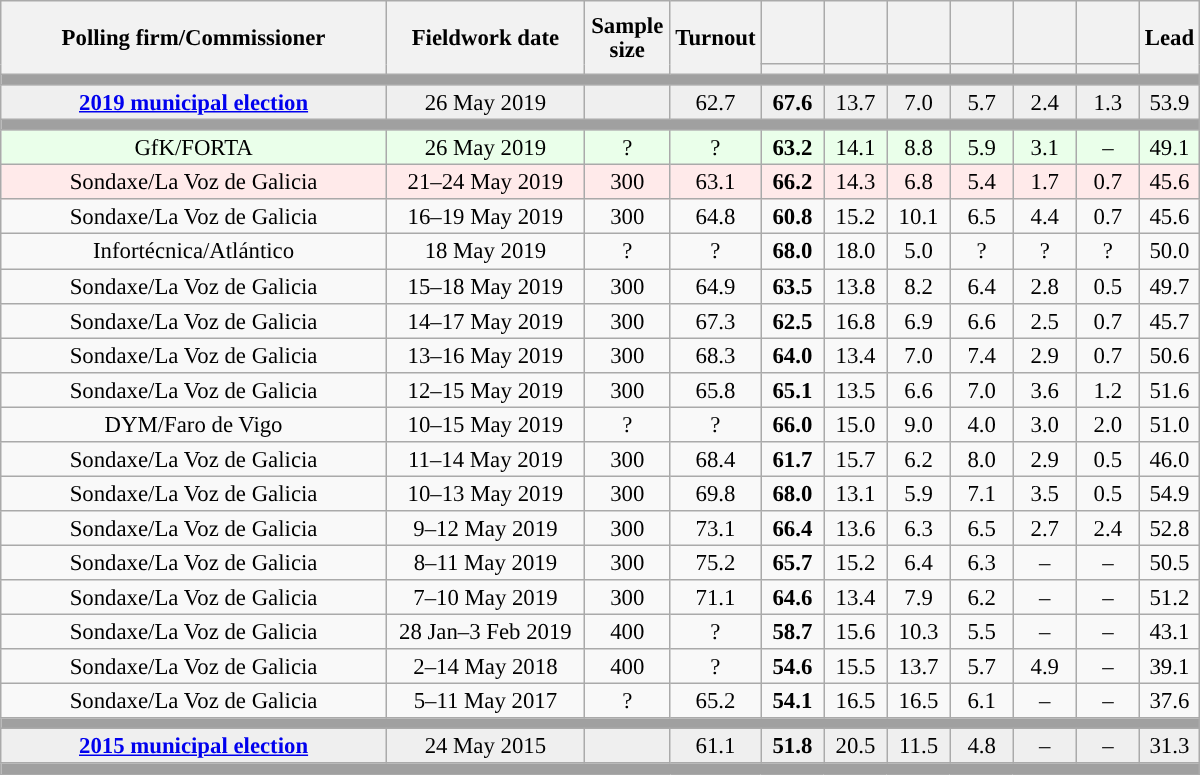<table class="wikitable collapsible collapsed" style="text-align:center; font-size:95%; line-height:16px;">
<tr style="height:42px;">
<th style="width:250px;" rowspan="2">Polling firm/Commissioner</th>
<th style="width:125px;" rowspan="2">Fieldwork date</th>
<th style="width:50px;" rowspan="2">Sample size</th>
<th style="width:45px;" rowspan="2">Turnout</th>
<th style="width:35px;"></th>
<th style="width:35px;"></th>
<th style="width:35px;"></th>
<th style="width:35px;"></th>
<th style="width:35px;"></th>
<th style="width:35px;"></th>
<th style="width:30px;" rowspan="2">Lead</th>
</tr>
<tr>
<th style="color:inherit;background:"></th>
<th style="color:inherit;background:"></th>
<th style="color:inherit;background:"></th>
<th style="color:inherit;background:"></th>
<th style="color:inherit;background:"></th>
<th style="color:inherit;background:"></th>
</tr>
<tr>
<td colspan="11" style="background:#A0A0A0"></td>
</tr>
<tr style="background:#EFEFEF;">
<td><strong><a href='#'>2019 municipal election</a></strong></td>
<td>26 May 2019</td>
<td></td>
<td>62.7</td>
<td><strong>67.6</strong><br></td>
<td>13.7<br></td>
<td>7.0<br></td>
<td>5.7<br></td>
<td>2.4<br></td>
<td>1.3<br></td>
<td style="background:">53.9</td>
</tr>
<tr>
<td colspan="11" style="background:#A0A0A0"></td>
</tr>
<tr style="background:#EAFFEA;">
<td>GfK/FORTA</td>
<td>26 May 2019</td>
<td>?</td>
<td>?</td>
<td><strong>63.2</strong><br></td>
<td>14.1<br></td>
<td>8.8<br></td>
<td>5.9<br></td>
<td>3.1<br></td>
<td>–</td>
<td style="background:">49.1</td>
</tr>
<tr style="background:#FFEAEA;">
<td>Sondaxe/La Voz de Galicia</td>
<td>21–24 May 2019</td>
<td>300</td>
<td>63.1</td>
<td><strong>66.2</strong><br></td>
<td>14.3<br></td>
<td>6.8<br></td>
<td>5.4<br></td>
<td>1.7<br></td>
<td>0.7<br></td>
<td style="background:">45.6</td>
</tr>
<tr>
<td>Sondaxe/La Voz de Galicia</td>
<td>16–19 May 2019</td>
<td>300</td>
<td>64.8</td>
<td><strong>60.8</strong><br></td>
<td>15.2<br></td>
<td>10.1<br></td>
<td>6.5<br></td>
<td>4.4<br></td>
<td>0.7<br></td>
<td style="background:">45.6</td>
</tr>
<tr>
<td>Infortécnica/Atlántico</td>
<td>18 May 2019</td>
<td>?</td>
<td>?</td>
<td><strong>68.0</strong><br></td>
<td>18.0<br></td>
<td>5.0<br></td>
<td>?<br></td>
<td>?<br></td>
<td>?<br></td>
<td style="background:">50.0</td>
</tr>
<tr>
<td>Sondaxe/La Voz de Galicia</td>
<td>15–18 May 2019</td>
<td>300</td>
<td>64.9</td>
<td><strong>63.5</strong><br></td>
<td>13.8<br></td>
<td>8.2<br></td>
<td>6.4<br></td>
<td>2.8<br></td>
<td>0.5<br></td>
<td style="background:">49.7</td>
</tr>
<tr>
<td>Sondaxe/La Voz de Galicia</td>
<td>14–17 May 2019</td>
<td>300</td>
<td>67.3</td>
<td><strong>62.5</strong><br></td>
<td>16.8<br></td>
<td>6.9<br></td>
<td>6.6<br></td>
<td>2.5<br></td>
<td>0.7<br></td>
<td style="background:">45.7</td>
</tr>
<tr>
<td>Sondaxe/La Voz de Galicia</td>
<td>13–16 May 2019</td>
<td>300</td>
<td>68.3</td>
<td><strong>64.0</strong><br></td>
<td>13.4<br></td>
<td>7.0<br></td>
<td>7.4<br></td>
<td>2.9<br></td>
<td>0.7<br></td>
<td style="background:">50.6</td>
</tr>
<tr>
<td>Sondaxe/La Voz de Galicia</td>
<td>12–15 May 2019</td>
<td>300</td>
<td>65.8</td>
<td><strong>65.1</strong><br></td>
<td>13.5<br></td>
<td>6.6<br></td>
<td>7.0<br></td>
<td>3.6<br></td>
<td>1.2<br></td>
<td style="background:">51.6</td>
</tr>
<tr>
<td>DYM/Faro de Vigo</td>
<td>10–15 May 2019</td>
<td>?</td>
<td>?</td>
<td><strong>66.0</strong><br></td>
<td>15.0<br></td>
<td>9.0<br></td>
<td>4.0<br></td>
<td>3.0<br></td>
<td>2.0<br></td>
<td style="background:">51.0</td>
</tr>
<tr>
<td>Sondaxe/La Voz de Galicia</td>
<td>11–14 May 2019</td>
<td>300</td>
<td>68.4</td>
<td><strong>61.7</strong><br></td>
<td>15.7<br></td>
<td>6.2<br></td>
<td>8.0<br></td>
<td>2.9<br></td>
<td>0.5<br></td>
<td style="background:">46.0</td>
</tr>
<tr>
<td>Sondaxe/La Voz de Galicia</td>
<td>10–13 May 2019</td>
<td>300</td>
<td>69.8</td>
<td><strong>68.0</strong><br></td>
<td>13.1<br></td>
<td>5.9<br></td>
<td>7.1<br></td>
<td>3.5<br></td>
<td>0.5<br></td>
<td style="background:">54.9</td>
</tr>
<tr>
<td>Sondaxe/La Voz de Galicia</td>
<td>9–12 May 2019</td>
<td>300</td>
<td>73.1</td>
<td><strong>66.4</strong><br></td>
<td>13.6<br></td>
<td>6.3<br></td>
<td>6.5<br></td>
<td>2.7<br></td>
<td>2.4<br></td>
<td style="background:">52.8</td>
</tr>
<tr>
<td>Sondaxe/La Voz de Galicia</td>
<td>8–11 May 2019</td>
<td>300</td>
<td>75.2</td>
<td><strong>65.7</strong><br></td>
<td>15.2<br></td>
<td>6.4<br></td>
<td>6.3<br></td>
<td>–</td>
<td>–</td>
<td style="background:">50.5</td>
</tr>
<tr>
<td>Sondaxe/La Voz de Galicia</td>
<td>7–10 May 2019</td>
<td>300</td>
<td>71.1</td>
<td><strong>64.6</strong><br></td>
<td>13.4<br></td>
<td>7.9<br></td>
<td>6.2<br></td>
<td>–</td>
<td>–</td>
<td style="background:">51.2</td>
</tr>
<tr>
<td>Sondaxe/La Voz de Galicia</td>
<td>28 Jan–3 Feb 2019</td>
<td>400</td>
<td>?</td>
<td><strong>58.7</strong><br></td>
<td>15.6<br></td>
<td>10.3<br></td>
<td>5.5<br></td>
<td>–</td>
<td>–</td>
<td style="background:">43.1</td>
</tr>
<tr>
<td>Sondaxe/La Voz de Galicia</td>
<td>2–14 May 2018</td>
<td>400</td>
<td>?</td>
<td><strong>54.6</strong><br></td>
<td>15.5<br></td>
<td>13.7<br></td>
<td>5.7<br></td>
<td>4.9<br></td>
<td>–</td>
<td style="background:">39.1</td>
</tr>
<tr>
<td>Sondaxe/La Voz de Galicia</td>
<td>5–11 May 2017</td>
<td>?</td>
<td>65.2</td>
<td><strong>54.1</strong><br></td>
<td>16.5<br></td>
<td>16.5<br></td>
<td>6.1<br></td>
<td>–</td>
<td>–</td>
<td style="background:">37.6</td>
</tr>
<tr>
<td colspan="11" style="background:#A0A0A0"></td>
</tr>
<tr style="background:#EFEFEF;">
<td><strong><a href='#'>2015 municipal election</a></strong></td>
<td>24 May 2015</td>
<td></td>
<td>61.1</td>
<td><strong>51.8</strong><br></td>
<td>20.5<br></td>
<td>11.5<br></td>
<td>4.8<br></td>
<td>–</td>
<td>–</td>
<td style="background:">31.3</td>
</tr>
<tr>
<td colspan="11" style="background:#A0A0A0"></td>
</tr>
</table>
